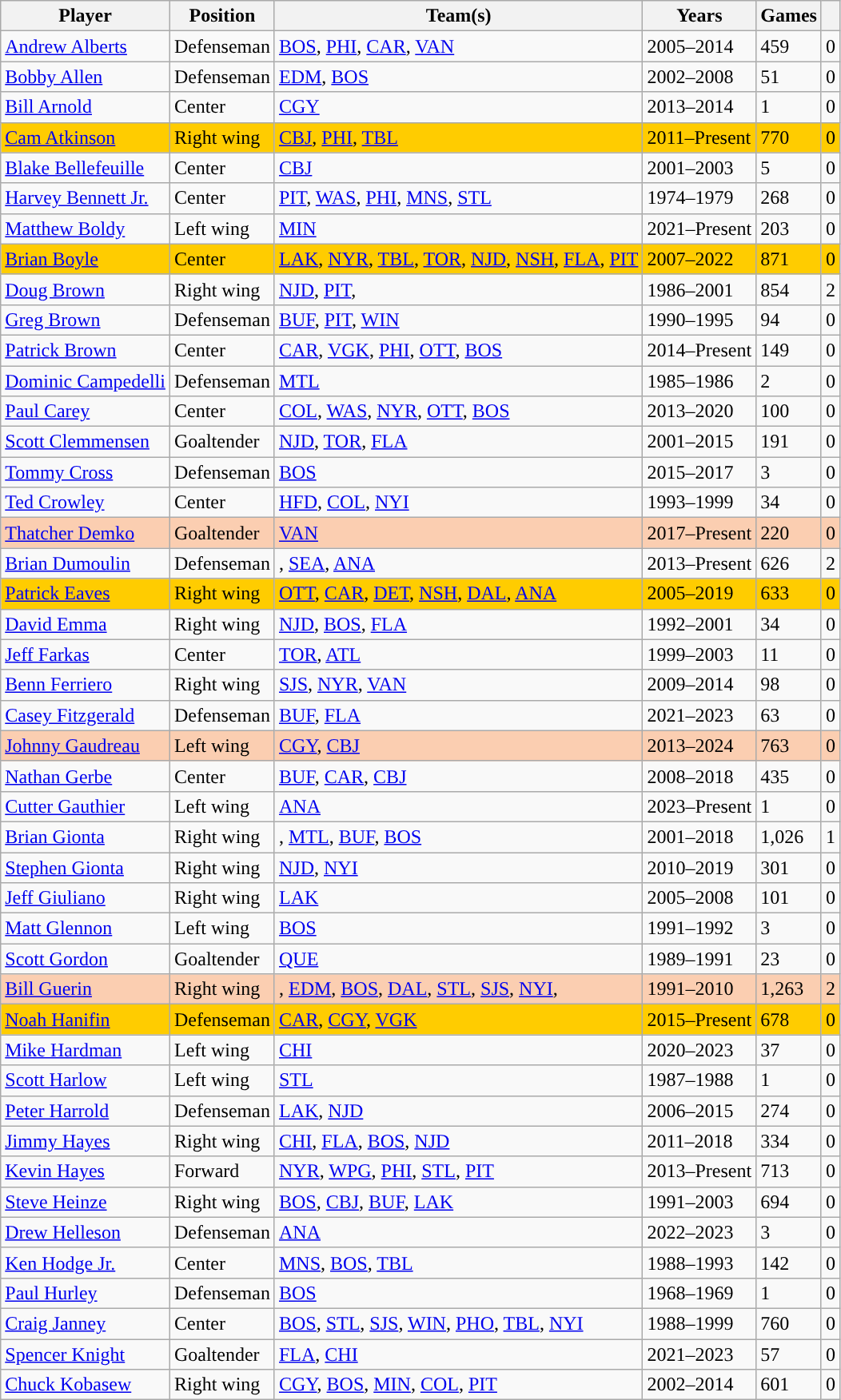<table class="wikitable sortable">
<tr>
<th>Player</th>
<th>Position</th>
<th>Team(s)</th>
<th>Years</th>
<th>Games</th>
<th><a href='#'></a></th>
</tr>
<tr>
<td><a href='#'>Andrew Alberts</a></td>
<td>Defenseman</td>
<td><a href='#'>BOS</a>, <a href='#'>PHI</a>, <a href='#'>CAR</a>, <a href='#'>VAN</a></td>
<td>2005–2014</td>
<td>459</td>
<td>0</td>
</tr>
<tr>
<td><a href='#'>Bobby Allen</a></td>
<td>Defenseman</td>
<td><a href='#'>EDM</a>, <a href='#'>BOS</a></td>
<td>2002–2008</td>
<td>51</td>
<td>0</td>
</tr>
<tr>
<td><a href='#'>Bill Arnold</a></td>
<td>Center</td>
<td><a href='#'>CGY</a></td>
<td>2013–2014</td>
<td>1</td>
<td>0</td>
</tr>
<tr bgcolor=FFCC00>
<td><a href='#'>Cam Atkinson</a></td>
<td>Right wing</td>
<td><a href='#'>CBJ</a>, <a href='#'>PHI</a>, <a href='#'>TBL</a></td>
<td>2011–Present</td>
<td>770</td>
<td>0</td>
</tr>
<tr>
<td><a href='#'>Blake Bellefeuille</a></td>
<td>Center</td>
<td><a href='#'>CBJ</a></td>
<td>2001–2003</td>
<td>5</td>
<td>0</td>
</tr>
<tr>
<td><a href='#'>Harvey Bennett Jr.</a></td>
<td>Center</td>
<td><a href='#'>PIT</a>, <a href='#'>WAS</a>, <a href='#'>PHI</a>, <a href='#'>MNS</a>, <a href='#'>STL</a></td>
<td>1974–1979</td>
<td>268</td>
<td>0</td>
</tr>
<tr>
<td><a href='#'>Matthew Boldy</a></td>
<td>Left wing</td>
<td><a href='#'>MIN</a></td>
<td>2021–Present</td>
<td>203</td>
<td>0</td>
</tr>
<tr bgcolor=FFCC00>
<td><a href='#'>Brian Boyle</a></td>
<td>Center</td>
<td><a href='#'>LAK</a>, <a href='#'>NYR</a>, <a href='#'>TBL</a>, <a href='#'>TOR</a>, <a href='#'>NJD</a>, <a href='#'>NSH</a>, <a href='#'>FLA</a>, <a href='#'>PIT</a></td>
<td>2007–2022</td>
<td>871</td>
<td>0</td>
</tr>
<tr>
<td><a href='#'>Doug Brown</a></td>
<td>Right wing</td>
<td><a href='#'>NJD</a>, <a href='#'>PIT</a>, <span><strong></strong></span></td>
<td>1986–2001</td>
<td>854</td>
<td>2</td>
</tr>
<tr>
<td><a href='#'>Greg Brown</a></td>
<td>Defenseman</td>
<td><a href='#'>BUF</a>, <a href='#'>PIT</a>, <a href='#'>WIN</a></td>
<td>1990–1995</td>
<td>94</td>
<td>0</td>
</tr>
<tr>
<td><a href='#'>Patrick Brown</a></td>
<td>Center</td>
<td><a href='#'>CAR</a>, <a href='#'>VGK</a>, <a href='#'>PHI</a>, <a href='#'>OTT</a>, <a href='#'>BOS</a></td>
<td>2014–Present</td>
<td>149</td>
<td>0</td>
</tr>
<tr>
<td><a href='#'>Dominic Campedelli</a></td>
<td>Defenseman</td>
<td><a href='#'>MTL</a></td>
<td>1985–1986</td>
<td>2</td>
<td>0</td>
</tr>
<tr>
<td><a href='#'>Paul Carey</a></td>
<td>Center</td>
<td><a href='#'>COL</a>, <a href='#'>WAS</a>, <a href='#'>NYR</a>, <a href='#'>OTT</a>, <a href='#'>BOS</a></td>
<td>2013–2020</td>
<td>100</td>
<td>0</td>
</tr>
<tr>
<td><a href='#'>Scott Clemmensen</a></td>
<td>Goaltender</td>
<td><a href='#'>NJD</a>, <a href='#'>TOR</a>, <a href='#'>FLA</a></td>
<td>2001–2015</td>
<td>191</td>
<td>0</td>
</tr>
<tr>
<td><a href='#'>Tommy Cross</a></td>
<td>Defenseman</td>
<td><a href='#'>BOS</a></td>
<td>2015–2017</td>
<td>3</td>
<td>0</td>
</tr>
<tr>
<td><a href='#'>Ted Crowley</a></td>
<td>Center</td>
<td><a href='#'>HFD</a>, <a href='#'>COL</a>, <a href='#'>NYI</a></td>
<td>1993–1999</td>
<td>34</td>
<td>0</td>
</tr>
<tr bgcolor=FBCEB1>
<td><a href='#'>Thatcher Demko</a></td>
<td>Goaltender</td>
<td><a href='#'>VAN</a></td>
<td>2017–Present</td>
<td>220</td>
<td>0</td>
</tr>
<tr>
<td><a href='#'>Brian Dumoulin</a></td>
<td>Defenseman</td>
<td><span><strong></strong></span>, <a href='#'>SEA</a>, <a href='#'>ANA</a></td>
<td>2013–Present</td>
<td>626</td>
<td>2</td>
</tr>
<tr bgcolor=FFCC00>
<td><a href='#'>Patrick Eaves</a></td>
<td>Right wing</td>
<td><a href='#'>OTT</a>, <a href='#'>CAR</a>, <a href='#'>DET</a>, <a href='#'>NSH</a>, <a href='#'>DAL</a>, <a href='#'>ANA</a></td>
<td>2005–2019</td>
<td>633</td>
<td>0</td>
</tr>
<tr>
<td><a href='#'>David Emma</a></td>
<td>Right wing</td>
<td><a href='#'>NJD</a>, <a href='#'>BOS</a>, <a href='#'>FLA</a></td>
<td>1992–2001</td>
<td>34</td>
<td>0</td>
</tr>
<tr>
<td><a href='#'>Jeff Farkas</a></td>
<td>Center</td>
<td><a href='#'>TOR</a>, <a href='#'>ATL</a></td>
<td>1999–2003</td>
<td>11</td>
<td>0</td>
</tr>
<tr>
<td><a href='#'>Benn Ferriero</a></td>
<td>Right wing</td>
<td><a href='#'>SJS</a>, <a href='#'>NYR</a>, <a href='#'>VAN</a></td>
<td>2009–2014</td>
<td>98</td>
<td>0</td>
</tr>
<tr>
<td><a href='#'>Casey Fitzgerald</a></td>
<td>Defenseman</td>
<td><a href='#'>BUF</a>, <a href='#'>FLA</a></td>
<td>2021–2023</td>
<td>63</td>
<td>0</td>
</tr>
<tr bgcolor=FBCEB1>
<td><a href='#'>Johnny Gaudreau</a></td>
<td>Left wing</td>
<td><a href='#'>CGY</a>, <a href='#'>CBJ</a></td>
<td>2013–2024</td>
<td>763</td>
<td>0</td>
</tr>
<tr>
<td><a href='#'>Nathan Gerbe</a></td>
<td>Center</td>
<td><a href='#'>BUF</a>, <a href='#'>CAR</a>, <a href='#'>CBJ</a></td>
<td>2008–2018</td>
<td>435</td>
<td>0</td>
</tr>
<tr>
<td><a href='#'>Cutter Gauthier</a></td>
<td>Left wing</td>
<td><a href='#'>ANA</a></td>
<td>2023–Present</td>
<td>1</td>
<td>0</td>
</tr>
<tr>
<td><a href='#'>Brian Gionta</a></td>
<td>Right wing</td>
<td><span><strong></strong></span>, <a href='#'>MTL</a>, <a href='#'>BUF</a>, <a href='#'>BOS</a></td>
<td>2001–2018</td>
<td>1,026</td>
<td>1</td>
</tr>
<tr>
<td><a href='#'>Stephen Gionta</a></td>
<td>Right wing</td>
<td><a href='#'>NJD</a>, <a href='#'>NYI</a></td>
<td>2010–2019</td>
<td>301</td>
<td>0</td>
</tr>
<tr>
<td><a href='#'>Jeff Giuliano</a></td>
<td>Right wing</td>
<td><a href='#'>LAK</a></td>
<td>2005–2008</td>
<td>101</td>
<td>0</td>
</tr>
<tr>
<td><a href='#'>Matt Glennon</a></td>
<td>Left wing</td>
<td><a href='#'>BOS</a></td>
<td>1991–1992</td>
<td>3</td>
<td>0</td>
</tr>
<tr>
<td><a href='#'>Scott Gordon</a></td>
<td>Goaltender</td>
<td><a href='#'>QUE</a></td>
<td>1989–1991</td>
<td>23</td>
<td>0</td>
</tr>
<tr bgcolor=FBCEB1>
<td><a href='#'>Bill Guerin</a></td>
<td>Right wing</td>
<td><span><strong></strong></span>, <a href='#'>EDM</a>, <a href='#'>BOS</a>, <a href='#'>DAL</a>, <a href='#'>STL</a>, <a href='#'>SJS</a>, <a href='#'>NYI</a>, <span><strong></strong></span></td>
<td>1991–2010</td>
<td>1,263</td>
<td>2</td>
</tr>
<tr bgcolor=FFCC00>
<td><a href='#'>Noah Hanifin</a></td>
<td>Defenseman</td>
<td><a href='#'>CAR</a>, <a href='#'>CGY</a>, <a href='#'>VGK</a></td>
<td>2015–Present</td>
<td>678</td>
<td>0</td>
</tr>
<tr>
<td><a href='#'>Mike Hardman</a></td>
<td>Left wing</td>
<td><a href='#'>CHI</a></td>
<td>2020–2023</td>
<td>37</td>
<td>0</td>
</tr>
<tr>
<td><a href='#'>Scott Harlow</a></td>
<td>Left wing</td>
<td><a href='#'>STL</a></td>
<td>1987–1988</td>
<td>1</td>
<td>0</td>
</tr>
<tr>
<td><a href='#'>Peter Harrold</a></td>
<td>Defenseman</td>
<td><a href='#'>LAK</a>, <a href='#'>NJD</a></td>
<td>2006–2015</td>
<td>274</td>
<td>0</td>
</tr>
<tr>
<td><a href='#'>Jimmy Hayes</a></td>
<td>Right wing</td>
<td><a href='#'>CHI</a>, <a href='#'>FLA</a>, <a href='#'>BOS</a>, <a href='#'>NJD</a></td>
<td>2011–2018</td>
<td>334</td>
<td>0</td>
</tr>
<tr>
<td><a href='#'>Kevin Hayes</a></td>
<td>Forward</td>
<td><a href='#'>NYR</a>, <a href='#'>WPG</a>, <a href='#'>PHI</a>, <a href='#'>STL</a>, <a href='#'>PIT</a></td>
<td>2013–Present</td>
<td>713</td>
<td>0</td>
</tr>
<tr>
<td><a href='#'>Steve Heinze</a></td>
<td>Right wing</td>
<td><a href='#'>BOS</a>, <a href='#'>CBJ</a>, <a href='#'>BUF</a>, <a href='#'>LAK</a></td>
<td>1991–2003</td>
<td>694</td>
<td>0</td>
</tr>
<tr>
<td><a href='#'>Drew Helleson</a></td>
<td>Defenseman</td>
<td><a href='#'>ANA</a></td>
<td>2022–2023</td>
<td>3</td>
<td>0</td>
</tr>
<tr>
<td><a href='#'>Ken Hodge Jr.</a></td>
<td>Center</td>
<td><a href='#'>MNS</a>, <a href='#'>BOS</a>, <a href='#'>TBL</a></td>
<td>1988–1993</td>
<td>142</td>
<td>0</td>
</tr>
<tr>
<td><a href='#'>Paul Hurley</a></td>
<td>Defenseman</td>
<td><a href='#'>BOS</a></td>
<td>1968–1969</td>
<td>1</td>
<td>0</td>
</tr>
<tr>
<td><a href='#'>Craig Janney</a></td>
<td>Center</td>
<td><a href='#'>BOS</a>, <a href='#'>STL</a>, <a href='#'>SJS</a>, <a href='#'>WIN</a>, <a href='#'>PHO</a>, <a href='#'>TBL</a>, <a href='#'>NYI</a></td>
<td>1988–1999</td>
<td>760</td>
<td>0</td>
</tr>
<tr>
<td><a href='#'>Spencer Knight</a></td>
<td>Goaltender</td>
<td><a href='#'>FLA</a>, <a href='#'>CHI</a></td>
<td>2021–2023</td>
<td>57</td>
<td>0</td>
</tr>
<tr>
<td><a href='#'>Chuck Kobasew</a></td>
<td>Right wing</td>
<td><a href='#'>CGY</a>, <a href='#'>BOS</a>, <a href='#'>MIN</a>, <a href='#'>COL</a>, <a href='#'>PIT</a></td>
<td>2002–2014</td>
<td>601</td>
<td>0</td>
</tr>
</table>
